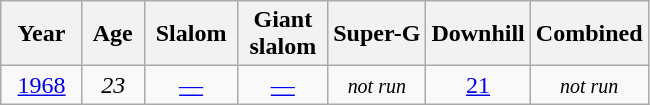<table class=wikitable style="text-align:center">
<tr>
<th>  Year  </th>
<th> Age </th>
<th> Slalom </th>
<th> Giant <br> slalom </th>
<th>Super-G</th>
<th>Downhill</th>
<th>Combined</th>
</tr>
<tr>
<td><a href='#'>1968</a></td>
<td><em>23</em></td>
<td><a href='#'>—</a></td>
<td><a href='#'>—</a></td>
<td><small><em>not run</em></small></td>
<td><a href='#'>21</a></td>
<td><small><em>not run</em></small></td>
</tr>
</table>
